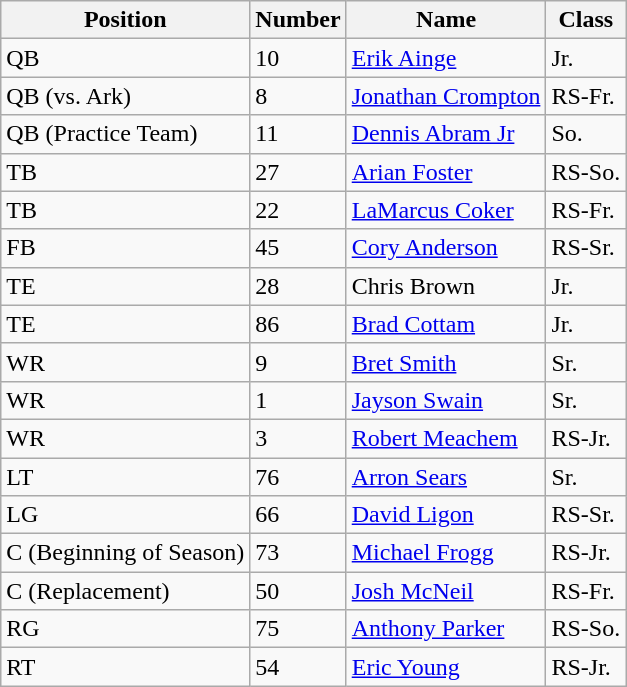<table class="wikitable">
<tr>
<th><strong>Position</strong></th>
<th><strong>Number</strong></th>
<th><strong>Name</strong></th>
<th><strong>Class</strong></th>
</tr>
<tr>
<td>QB</td>
<td>10</td>
<td><a href='#'>Erik Ainge</a></td>
<td>Jr.</td>
</tr>
<tr>
<td>QB (vs. Ark)</td>
<td>8</td>
<td><a href='#'>Jonathan Crompton</a></td>
<td>RS-Fr.</td>
</tr>
<tr>
<td>QB (Practice Team)</td>
<td>11</td>
<td><a href='#'>Dennis Abram Jr</a></td>
<td>So.</td>
</tr>
<tr>
<td>TB</td>
<td>27</td>
<td><a href='#'>Arian Foster</a></td>
<td>RS-So.</td>
</tr>
<tr>
<td>TB</td>
<td>22</td>
<td><a href='#'>LaMarcus Coker</a></td>
<td>RS-Fr.</td>
</tr>
<tr>
<td>FB</td>
<td>45</td>
<td><a href='#'>Cory Anderson</a></td>
<td>RS-Sr.</td>
</tr>
<tr>
<td>TE</td>
<td>28</td>
<td>Chris Brown</td>
<td>Jr.</td>
</tr>
<tr>
<td>TE</td>
<td>86</td>
<td><a href='#'>Brad Cottam</a></td>
<td>Jr.</td>
</tr>
<tr>
<td>WR</td>
<td>9</td>
<td><a href='#'>Bret Smith</a></td>
<td>Sr.</td>
</tr>
<tr>
<td>WR</td>
<td>1</td>
<td><a href='#'>Jayson Swain</a></td>
<td>Sr.</td>
</tr>
<tr>
<td>WR</td>
<td>3</td>
<td><a href='#'>Robert Meachem</a></td>
<td>RS-Jr.</td>
</tr>
<tr>
<td>LT</td>
<td>76</td>
<td><a href='#'>Arron Sears</a></td>
<td>Sr.</td>
</tr>
<tr>
<td>LG</td>
<td>66</td>
<td><a href='#'>David Ligon</a></td>
<td>RS-Sr.</td>
</tr>
<tr>
<td>C (Beginning of Season)</td>
<td>73</td>
<td><a href='#'>Michael Frogg</a></td>
<td>RS-Jr.</td>
</tr>
<tr>
<td>C (Replacement)</td>
<td>50</td>
<td><a href='#'>Josh McNeil</a></td>
<td>RS-Fr.</td>
</tr>
<tr>
<td>RG</td>
<td>75</td>
<td><a href='#'>Anthony Parker</a></td>
<td>RS-So.</td>
</tr>
<tr>
<td>RT</td>
<td>54</td>
<td><a href='#'>Eric Young</a></td>
<td>RS-Jr.</td>
</tr>
</table>
